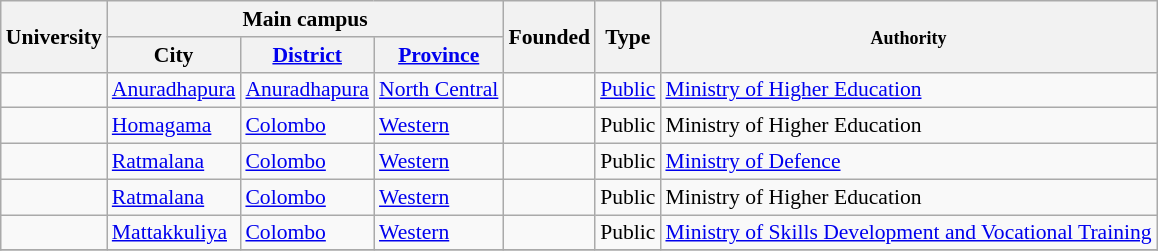<table class="wikitable plainrowheaders sortable" style="font-size:90%; text-align:left;">
<tr>
<th rowspan=2>University</th>
<th colspan=3>Main campus</th>
<th rowspan=2>Founded</th>
<th rowspan=2>Type</th>
<th rowspan=2><small>Authority</small></th>
</tr>
<tr>
<th>City</th>
<th><a href='#'>District</a></th>
<th><a href='#'>Province</a></th>
</tr>
<tr>
<td></td>
<td><a href='#'>Anuradhapura</a></td>
<td><a href='#'>Anuradhapura</a></td>
<td><a href='#'>North Central</a></td>
<td align=center></td>
<td><a href='#'>Public</a></td>
<td><a href='#'>Ministry of Higher Education</a></td>
</tr>
<tr>
<td></td>
<td><a href='#'>Homagama</a></td>
<td><a href='#'>Colombo</a></td>
<td><a href='#'>Western</a></td>
<td align=center></td>
<td>Public</td>
<td>Ministry of Higher Education</td>
</tr>
<tr>
<td></td>
<td><a href='#'>Ratmalana</a></td>
<td><a href='#'>Colombo</a></td>
<td><a href='#'>Western</a></td>
<td align=center></td>
<td>Public</td>
<td><a href='#'>Ministry of Defence</a></td>
</tr>
<tr>
<td></td>
<td><a href='#'>Ratmalana</a></td>
<td><a href='#'>Colombo</a></td>
<td><a href='#'>Western</a></td>
<td align=center></td>
<td>Public</td>
<td>Ministry of Higher Education</td>
</tr>
<tr>
<td></td>
<td><a href='#'>Mattakkuliya</a></td>
<td><a href='#'>Colombo</a></td>
<td><a href='#'>Western</a></td>
<td align=center></td>
<td>Public</td>
<td><a href='#'>Ministry of Skills Development and Vocational Training</a></td>
</tr>
<tr>
</tr>
</table>
